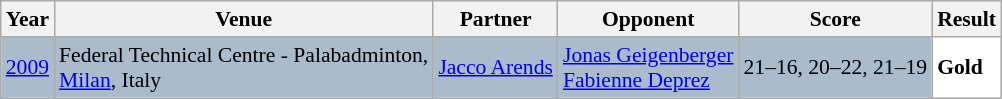<table class="sortable wikitable" style="font-size: 90%;">
<tr>
<th>Year</th>
<th>Venue</th>
<th>Partner</th>
<th>Opponent</th>
<th>Score</th>
<th>Result</th>
</tr>
<tr style="background:#AABBCC">
<td align="center"><a href='#'>2009</a></td>
<td align="left">Federal Technical Centre - Palabadminton,<br><a href='#'>Milan</a>, Italy</td>
<td align="left"> <a href='#'>Jacco Arends</a></td>
<td align="left"> <a href='#'>Jonas Geigenberger</a><br> <a href='#'>Fabienne Deprez</a></td>
<td align="left">21–16, 20–22, 21–19</td>
<td style="text-align:left; background:white"> <strong>Gold</strong></td>
</tr>
</table>
